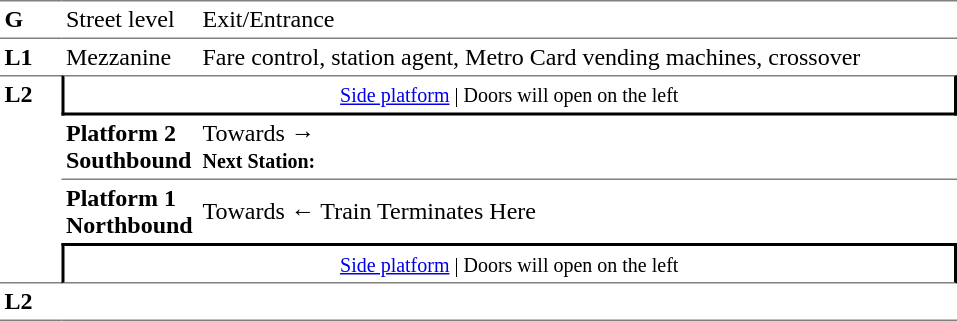<table table border=0 cellspacing=0 cellpadding=3>
<tr>
<td style="border-bottom:solid 1px gray;border-top:solid 1px gray;" width=30 valign=top><strong>G</strong></td>
<td style="border-top:solid 1px gray;border-bottom:solid 1px gray;" width=85 valign=top>Street level</td>
<td style="border-top:solid 1px gray;border-bottom:solid 1px gray;" width=500 valign=top>Exit/Entrance</td>
</tr>
<tr>
<td valign=top><strong>L1</strong></td>
<td valign=top>Mezzanine</td>
<td valign=top>Fare control, station agent, Metro Card vending machines, crossover<br></td>
</tr>
<tr>
<td style="border-top:solid 1px gray;border-bottom:solid 1px gray;" width=35 rowspan=4 valign=top><strong>L2</strong></td>
<td style="border-top:solid 1px gray;border-right:solid 2px black;border-left:solid 2px black;border-bottom:solid 2px black;text-align:center;" colspan=2><small><a href='#'>Side platform</a> | Doors will open on the left </small></td>
</tr>
<tr>
<td style="border-bottom:solid 1px gray;" width=85><span><strong>Platform 2</strong><br><strong>Southbound</strong></span></td>
<td style="border-bottom:solid 1px gray;" width=500>Towards → <br><small><strong>Next Station:</strong> </small></td>
</tr>
<tr>
<td><span><strong>Platform 1</strong><br><strong>Northbound</strong></span></td>
<td>Towards ← Train Terminates Here</td>
</tr>
<tr>
<td style="border-top:solid 2px black;border-right:solid 2px black;border-left:solid 2px black;border-bottom:solid 1px gray;" colspan=2  align=center><small><a href='#'>Side platform</a> | Doors will open on the left </small></td>
</tr>
<tr>
<td style="border-bottom:solid 1px gray;" width=30 rowspan=2 valign=top><strong>L2</strong></td>
<td style="border-bottom:solid 1px gray;" width=85></td>
<td style="border-bottom:solid 1px gray;" width=500></td>
</tr>
<tr>
</tr>
</table>
